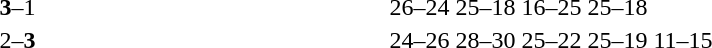<table>
<tr>
<th width=200></th>
<th width=80></th>
<th width=200></th>
<th width=220></th>
</tr>
<tr>
<td align=right><strong></strong></td>
<td align=center><strong>3</strong>–1</td>
<td></td>
<td>26–24 25–18 16–25 25–18</td>
</tr>
<tr>
<td align=right></td>
<td align=center>2–<strong>3</strong></td>
<td><strong></strong></td>
<td>24–26 28–30 25–22 25–19 11–15</td>
</tr>
</table>
